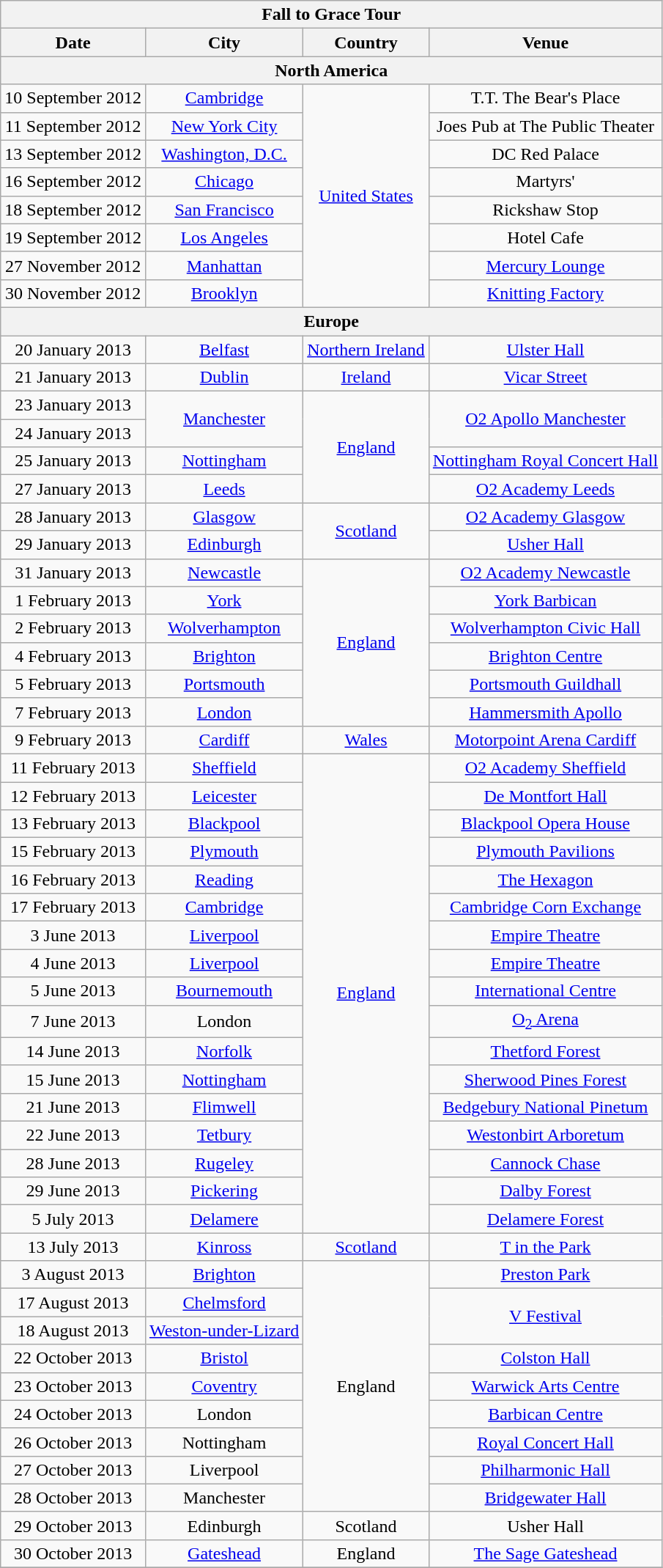<table class="wikitable collapsible collapsed" style="text-align:center;">
<tr>
<th colspan=4>Fall to Grace Tour</th>
</tr>
<tr>
<th>Date</th>
<th>City</th>
<th>Country</th>
<th>Venue</th>
</tr>
<tr>
<th colspan="4"><strong>North America</strong></th>
</tr>
<tr>
<td>10 September 2012</td>
<td><a href='#'>Cambridge</a></td>
<td rowspan="8"><a href='#'>United States</a></td>
<td>T.T. The Bear's Place</td>
</tr>
<tr>
<td>11 September 2012</td>
<td><a href='#'>New York City</a></td>
<td>Joes Pub at The Public Theater</td>
</tr>
<tr>
<td>13 September 2012</td>
<td><a href='#'>Washington, D.C.</a></td>
<td>DC Red Palace</td>
</tr>
<tr>
<td>16 September 2012</td>
<td><a href='#'>Chicago</a></td>
<td>Martyrs'</td>
</tr>
<tr>
<td>18 September 2012</td>
<td><a href='#'>San Francisco</a></td>
<td>Rickshaw Stop</td>
</tr>
<tr>
<td>19 September 2012</td>
<td><a href='#'>Los Angeles</a></td>
<td>Hotel Cafe</td>
</tr>
<tr>
<td>27 November 2012</td>
<td><a href='#'>Manhattan</a></td>
<td><a href='#'>Mercury Lounge</a></td>
</tr>
<tr>
<td>30 November 2012</td>
<td><a href='#'>Brooklyn</a></td>
<td><a href='#'>Knitting Factory</a></td>
</tr>
<tr>
<th colspan="4"><strong>Europe</strong></th>
</tr>
<tr>
<td>20 January 2013</td>
<td><a href='#'>Belfast</a></td>
<td><a href='#'>Northern Ireland</a></td>
<td><a href='#'>Ulster Hall</a></td>
</tr>
<tr>
<td>21 January 2013</td>
<td><a href='#'>Dublin</a></td>
<td><a href='#'>Ireland</a></td>
<td><a href='#'>Vicar Street</a></td>
</tr>
<tr>
<td>23 January 2013</td>
<td rowspan="2"><a href='#'>Manchester</a></td>
<td rowspan="4"><a href='#'>England</a></td>
<td rowspan="2"><a href='#'>O2 Apollo Manchester</a></td>
</tr>
<tr>
<td>24 January 2013</td>
</tr>
<tr>
<td>25 January 2013</td>
<td><a href='#'>Nottingham</a></td>
<td><a href='#'>Nottingham Royal Concert Hall</a></td>
</tr>
<tr>
<td>27 January 2013</td>
<td><a href='#'>Leeds</a></td>
<td><a href='#'>O2 Academy Leeds</a></td>
</tr>
<tr>
<td>28 January 2013</td>
<td><a href='#'>Glasgow</a></td>
<td rowspan="2"><a href='#'>Scotland</a></td>
<td><a href='#'>O2 Academy Glasgow</a></td>
</tr>
<tr>
<td>29 January 2013</td>
<td><a href='#'>Edinburgh</a></td>
<td><a href='#'>Usher Hall</a></td>
</tr>
<tr>
<td>31 January 2013</td>
<td><a href='#'>Newcastle</a></td>
<td rowspan="6"><a href='#'>England</a></td>
<td><a href='#'>O2 Academy Newcastle</a></td>
</tr>
<tr>
<td>1 February 2013</td>
<td><a href='#'>York</a></td>
<td><a href='#'>York Barbican</a></td>
</tr>
<tr>
<td>2 February 2013</td>
<td><a href='#'>Wolverhampton</a></td>
<td><a href='#'>Wolverhampton Civic Hall</a></td>
</tr>
<tr>
<td>4 February 2013</td>
<td><a href='#'>Brighton</a></td>
<td><a href='#'>Brighton Centre</a></td>
</tr>
<tr>
<td>5 February 2013</td>
<td><a href='#'>Portsmouth</a></td>
<td><a href='#'>Portsmouth Guildhall</a></td>
</tr>
<tr>
<td>7 February 2013</td>
<td><a href='#'>London</a></td>
<td><a href='#'>Hammersmith Apollo</a></td>
</tr>
<tr>
<td>9 February 2013</td>
<td><a href='#'>Cardiff</a></td>
<td><a href='#'>Wales</a></td>
<td><a href='#'>Motorpoint Arena Cardiff</a></td>
</tr>
<tr>
<td>11 February 2013</td>
<td><a href='#'>Sheffield</a></td>
<td rowspan="17"><a href='#'>England</a></td>
<td><a href='#'>O2 Academy Sheffield</a></td>
</tr>
<tr>
<td>12 February 2013</td>
<td><a href='#'>Leicester</a></td>
<td><a href='#'>De Montfort Hall</a></td>
</tr>
<tr>
<td>13 February 2013</td>
<td><a href='#'>Blackpool</a></td>
<td><a href='#'>Blackpool Opera House</a></td>
</tr>
<tr>
<td>15 February 2013</td>
<td><a href='#'>Plymouth</a></td>
<td><a href='#'>Plymouth Pavilions</a></td>
</tr>
<tr>
<td>16 February 2013</td>
<td><a href='#'>Reading</a></td>
<td><a href='#'>The Hexagon</a></td>
</tr>
<tr>
<td>17 February 2013</td>
<td><a href='#'>Cambridge</a></td>
<td><a href='#'>Cambridge Corn Exchange</a></td>
</tr>
<tr>
<td>3 June 2013</td>
<td><a href='#'>Liverpool</a></td>
<td><a href='#'>Empire Theatre</a></td>
</tr>
<tr>
<td>4 June 2013</td>
<td><a href='#'>Liverpool</a></td>
<td><a href='#'>Empire Theatre</a></td>
</tr>
<tr>
<td>5 June 2013</td>
<td><a href='#'>Bournemouth</a></td>
<td><a href='#'>International Centre</a></td>
</tr>
<tr>
<td>7 June 2013</td>
<td>London</td>
<td><a href='#'>O<sub>2</sub> Arena</a></td>
</tr>
<tr>
<td>14 June 2013</td>
<td><a href='#'>Norfolk</a></td>
<td><a href='#'>Thetford Forest</a></td>
</tr>
<tr>
<td>15 June 2013</td>
<td><a href='#'>Nottingham</a></td>
<td><a href='#'>Sherwood Pines Forest</a></td>
</tr>
<tr>
<td>21 June 2013</td>
<td><a href='#'>Flimwell</a></td>
<td><a href='#'>Bedgebury National Pinetum</a></td>
</tr>
<tr>
<td>22 June 2013</td>
<td><a href='#'>Tetbury</a></td>
<td><a href='#'>Westonbirt Arboretum</a></td>
</tr>
<tr>
<td>28 June 2013</td>
<td><a href='#'>Rugeley</a></td>
<td><a href='#'>Cannock Chase</a></td>
</tr>
<tr>
<td>29 June 2013</td>
<td><a href='#'>Pickering</a></td>
<td><a href='#'>Dalby Forest</a></td>
</tr>
<tr>
<td>5 July 2013</td>
<td><a href='#'>Delamere</a></td>
<td><a href='#'>Delamere Forest</a></td>
</tr>
<tr>
<td>13 July 2013</td>
<td><a href='#'>Kinross</a></td>
<td><a href='#'>Scotland</a></td>
<td><a href='#'>T in the Park</a></td>
</tr>
<tr>
<td>3 August 2013</td>
<td><a href='#'>Brighton</a></td>
<td rowspan="9">England</td>
<td><a href='#'>Preston Park</a></td>
</tr>
<tr>
<td>17 August 2013</td>
<td><a href='#'>Chelmsford</a></td>
<td rowspan="2"><a href='#'>V Festival</a></td>
</tr>
<tr>
<td>18 August 2013</td>
<td><a href='#'>Weston-under-Lizard</a></td>
</tr>
<tr>
<td>22 October 2013</td>
<td><a href='#'>Bristol</a></td>
<td><a href='#'>Colston Hall</a></td>
</tr>
<tr>
<td>23 October 2013</td>
<td><a href='#'>Coventry</a></td>
<td><a href='#'>Warwick Arts Centre</a></td>
</tr>
<tr>
<td>24 October 2013</td>
<td>London</td>
<td><a href='#'>Barbican Centre</a></td>
</tr>
<tr>
<td>26 October 2013</td>
<td>Nottingham</td>
<td><a href='#'>Royal Concert Hall</a></td>
</tr>
<tr>
<td>27 October 2013</td>
<td>Liverpool</td>
<td><a href='#'>Philharmonic Hall</a></td>
</tr>
<tr>
<td>28 October 2013</td>
<td>Manchester</td>
<td><a href='#'>Bridgewater Hall</a></td>
</tr>
<tr>
<td>29 October 2013</td>
<td>Edinburgh</td>
<td>Scotland</td>
<td>Usher Hall</td>
</tr>
<tr>
<td>30 October 2013</td>
<td><a href='#'>Gateshead</a></td>
<td>England</td>
<td><a href='#'>The Sage Gateshead</a></td>
</tr>
<tr>
</tr>
</table>
